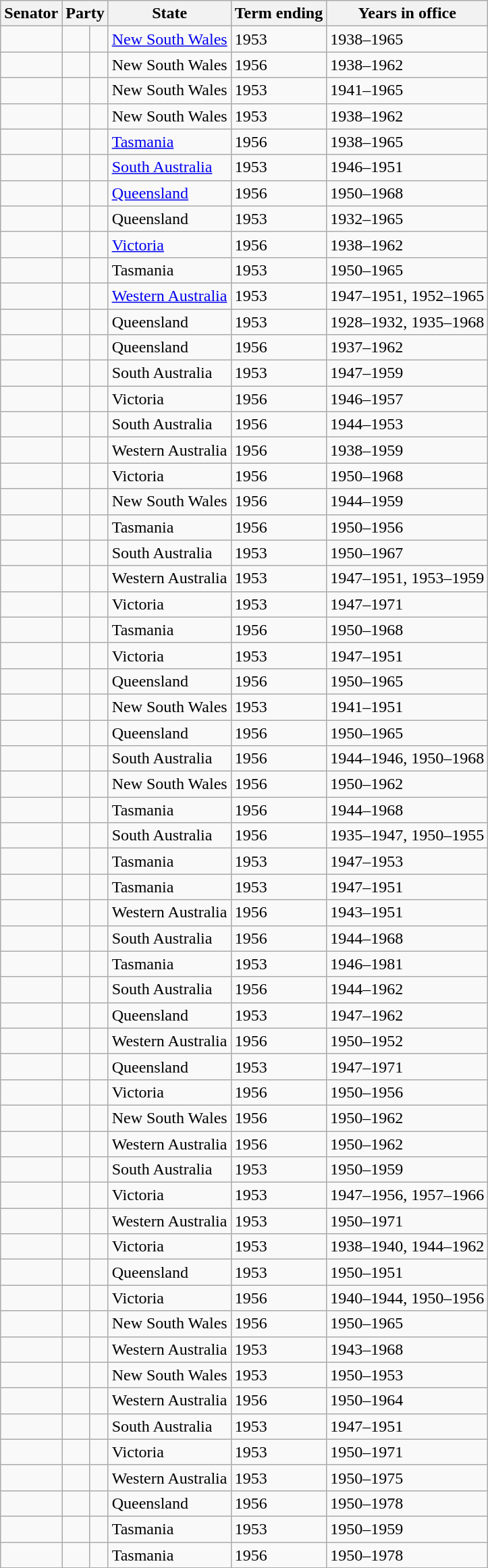<table class="wikitable sortable">
<tr>
<th>Senator</th>
<th colspan=2>Party</th>
<th>State</th>
<th>Term ending</th>
<th>Years in office</th>
</tr>
<tr>
<td></td>
<td> </td>
<td></td>
<td><a href='#'>New South Wales</a></td>
<td>1953</td>
<td>1938–1965</td>
</tr>
<tr>
<td></td>
<td> </td>
<td></td>
<td>New South Wales</td>
<td>1956</td>
<td>1938–1962</td>
</tr>
<tr>
<td></td>
<td> </td>
<td></td>
<td>New South Wales</td>
<td>1953</td>
<td>1941–1965</td>
</tr>
<tr>
<td></td>
<td> </td>
<td></td>
<td>New South Wales</td>
<td>1953</td>
<td>1938–1962</td>
</tr>
<tr>
<td></td>
<td> </td>
<td></td>
<td><a href='#'>Tasmania</a></td>
<td>1956</td>
<td>1938–1965</td>
</tr>
<tr>
<td></td>
<td> </td>
<td></td>
<td><a href='#'>South Australia</a></td>
<td>1953</td>
<td>1946–1951</td>
</tr>
<tr>
<td></td>
<td> </td>
<td></td>
<td><a href='#'>Queensland</a></td>
<td>1956</td>
<td>1950–1968</td>
</tr>
<tr>
<td> </td>
<td> </td>
<td></td>
<td>Queensland</td>
<td>1953</td>
<td>1932–1965</td>
</tr>
<tr>
<td></td>
<td> </td>
<td></td>
<td><a href='#'>Victoria</a></td>
<td>1956</td>
<td>1938–1962</td>
</tr>
<tr>
<td></td>
<td> </td>
<td></td>
<td>Tasmania</td>
<td>1953 </td>
<td>1950–1965</td>
</tr>
<tr>
<td></td>
<td> </td>
<td></td>
<td><a href='#'>Western Australia</a></td>
<td>1953</td>
<td>1947–1951, 1952–1965</td>
</tr>
<tr>
<td></td>
<td> </td>
<td></td>
<td>Queensland</td>
<td>1953</td>
<td>1928–1932, 1935–1968</td>
</tr>
<tr>
<td></td>
<td> </td>
<td></td>
<td>Queensland</td>
<td>1956</td>
<td>1937–1962</td>
</tr>
<tr>
<td></td>
<td> </td>
<td></td>
<td>South Australia</td>
<td>1953</td>
<td>1947–1959</td>
</tr>
<tr>
<td></td>
<td> </td>
<td></td>
<td>Victoria</td>
<td>1956</td>
<td>1946–1957</td>
</tr>
<tr>
<td></td>
<td> </td>
<td></td>
<td>South Australia</td>
<td>1956</td>
<td>1944–1953</td>
</tr>
<tr>
<td></td>
<td> </td>
<td></td>
<td>Western Australia</td>
<td>1956</td>
<td>1938–1959</td>
</tr>
<tr>
<td></td>
<td> </td>
<td></td>
<td>Victoria</td>
<td>1956 </td>
<td>1950–1968</td>
</tr>
<tr>
<td></td>
<td> </td>
<td></td>
<td>New South Wales</td>
<td>1956</td>
<td>1944–1959</td>
</tr>
<tr>
<td></td>
<td> </td>
<td></td>
<td>Tasmania</td>
<td>1956 </td>
<td>1950–1956</td>
</tr>
<tr>
<td></td>
<td> </td>
<td></td>
<td>South Australia</td>
<td>1953 </td>
<td>1950–1967</td>
</tr>
<tr>
<td></td>
<td> </td>
<td></td>
<td>Western Australia</td>
<td>1953</td>
<td>1947–1951, 1953–1959</td>
</tr>
<tr>
<td></td>
<td> </td>
<td></td>
<td>Victoria</td>
<td>1953</td>
<td>1947–1971</td>
</tr>
<tr>
<td></td>
<td> </td>
<td></td>
<td>Tasmania</td>
<td>1956</td>
<td>1950–1968</td>
</tr>
<tr>
<td></td>
<td> </td>
<td></td>
<td>Victoria</td>
<td>1953</td>
<td>1947–1951</td>
</tr>
<tr>
<td></td>
<td> </td>
<td></td>
<td>Queensland</td>
<td>1956 </td>
<td>1950–1965</td>
</tr>
<tr>
<td></td>
<td> </td>
<td></td>
<td>New South Wales</td>
<td>1953</td>
<td>1941–1951</td>
</tr>
<tr>
<td></td>
<td> </td>
<td></td>
<td>Queensland</td>
<td>1956 </td>
<td>1950–1965</td>
</tr>
<tr>
<td></td>
<td> </td>
<td></td>
<td>South Australia</td>
<td>1956 </td>
<td>1944–1946, 1950–1968</td>
</tr>
<tr>
<td></td>
<td> </td>
<td></td>
<td>New South Wales</td>
<td>1956 </td>
<td>1950–1962</td>
</tr>
<tr>
<td></td>
<td> </td>
<td></td>
<td>Tasmania</td>
<td>1956</td>
<td>1944–1968</td>
</tr>
<tr>
<td></td>
<td> </td>
<td></td>
<td>South Australia</td>
<td>1956 </td>
<td>1935–1947, 1950–1955</td>
</tr>
<tr>
<td></td>
<td> </td>
<td></td>
<td>Tasmania</td>
<td>1953</td>
<td>1947–1953</td>
</tr>
<tr>
<td></td>
<td> </td>
<td></td>
<td>Tasmania</td>
<td>1953</td>
<td>1947–1951</td>
</tr>
<tr>
<td></td>
<td> </td>
<td></td>
<td>Western Australia</td>
<td>1956</td>
<td>1943–1951</td>
</tr>
<tr>
<td></td>
<td> </td>
<td></td>
<td>South Australia</td>
<td>1956</td>
<td>1944–1968</td>
</tr>
<tr>
<td></td>
<td> </td>
<td></td>
<td>Tasmania</td>
<td>1953</td>
<td>1946–1981</td>
</tr>
<tr>
<td></td>
<td> </td>
<td></td>
<td>South Australia</td>
<td>1956</td>
<td>1944–1962</td>
</tr>
<tr>
<td></td>
<td> </td>
<td></td>
<td>Queensland</td>
<td>1953</td>
<td>1947–1962</td>
</tr>
<tr>
<td></td>
<td> </td>
<td></td>
<td>Western Australia</td>
<td>1956 </td>
<td>1950–1952</td>
</tr>
<tr>
<td></td>
<td> </td>
<td></td>
<td>Queensland</td>
<td>1953</td>
<td>1947–1971</td>
</tr>
<tr>
<td></td>
<td> </td>
<td></td>
<td>Victoria</td>
<td>1956 </td>
<td>1950–1956</td>
</tr>
<tr>
<td></td>
<td> </td>
<td></td>
<td>New South Wales</td>
<td>1956 </td>
<td>1950–1962</td>
</tr>
<tr>
<td></td>
<td> </td>
<td></td>
<td>Western Australia</td>
<td>1956 </td>
<td>1950–1962</td>
</tr>
<tr>
<td></td>
<td> </td>
<td></td>
<td>South Australia</td>
<td>1953 </td>
<td>1950–1959</td>
</tr>
<tr>
<td></td>
<td> </td>
<td></td>
<td>Victoria</td>
<td>1953</td>
<td>1947–1956, 1957–1966</td>
</tr>
<tr>
<td></td>
<td> </td>
<td></td>
<td>Western Australia</td>
<td>1953 </td>
<td>1950–1971</td>
</tr>
<tr>
<td></td>
<td> </td>
<td></td>
<td>Victoria</td>
<td>1953</td>
<td>1938–1940, 1944–1962</td>
</tr>
<tr>
<td></td>
<td> </td>
<td></td>
<td>Queensland</td>
<td>1953 </td>
<td>1950–1951</td>
</tr>
<tr>
<td></td>
<td> </td>
<td></td>
<td>Victoria</td>
<td>1956 </td>
<td>1940–1944, 1950–1956</td>
</tr>
<tr>
<td></td>
<td> </td>
<td></td>
<td>New South Wales</td>
<td>1956 </td>
<td>1950–1965</td>
</tr>
<tr>
<td></td>
<td> </td>
<td></td>
<td>Western Australia</td>
<td>1953</td>
<td>1943–1968</td>
</tr>
<tr>
<td></td>
<td> </td>
<td></td>
<td>New South Wales</td>
<td>1953 </td>
<td>1950–1953</td>
</tr>
<tr>
<td></td>
<td> </td>
<td></td>
<td>Western Australia</td>
<td>1956</td>
<td>1950–1964</td>
</tr>
<tr>
<td></td>
<td> </td>
<td></td>
<td>South Australia</td>
<td>1953</td>
<td>1947–1951</td>
</tr>
<tr>
<td></td>
<td> </td>
<td></td>
<td>Victoria</td>
<td>1953 </td>
<td>1950–1971</td>
</tr>
<tr>
<td></td>
<td> </td>
<td></td>
<td>Western Australia</td>
<td>1953 </td>
<td>1950–1975</td>
</tr>
<tr>
<td></td>
<td> </td>
<td></td>
<td>Queensland</td>
<td>1956 </td>
<td>1950–1978</td>
</tr>
<tr>
<td></td>
<td> </td>
<td></td>
<td>Tasmania</td>
<td>1953 </td>
<td>1950–1959</td>
</tr>
<tr>
<td></td>
<td> </td>
<td></td>
<td>Tasmania</td>
<td>1956 </td>
<td>1950–1978</td>
</tr>
</table>
